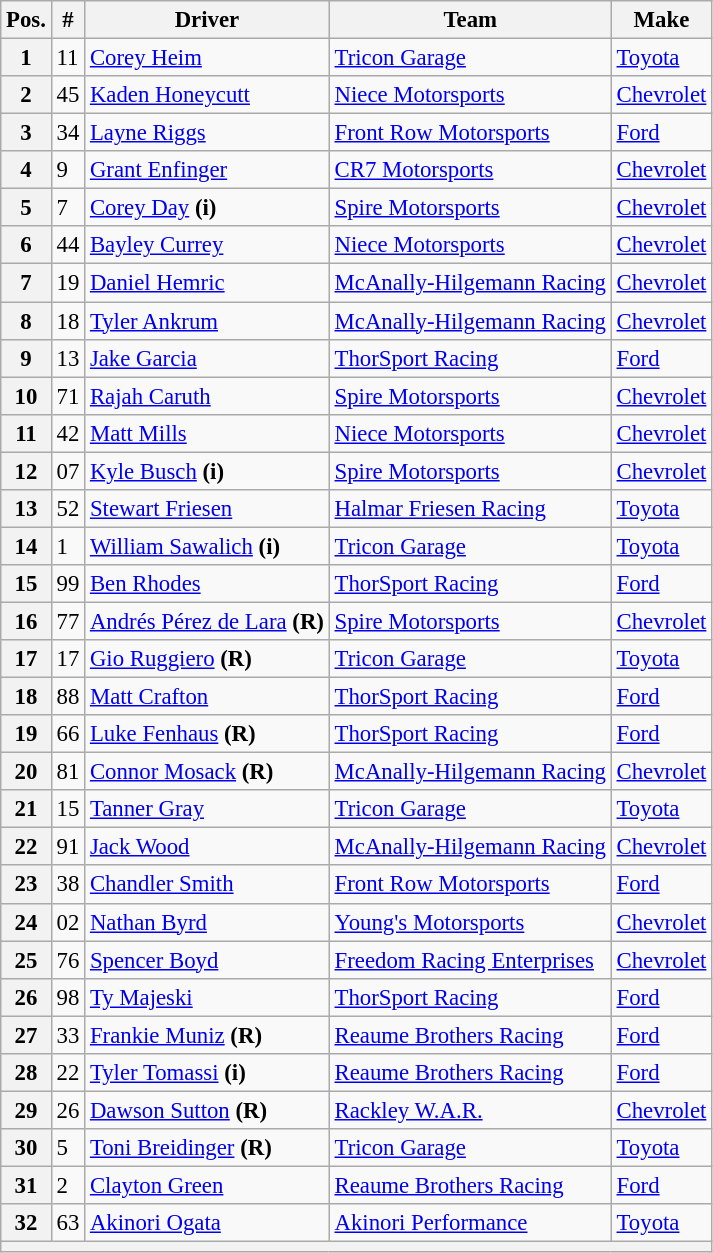<table class="wikitable" style="font-size:95%">
<tr>
<th>Pos.</th>
<th>#</th>
<th>Driver</th>
<th>Team</th>
<th>Make</th>
</tr>
<tr>
<th>1</th>
<td>11</td>
<td><a href='#'>Corey Heim</a></td>
<td><a href='#'>Tricon Garage</a></td>
<td><a href='#'>Toyota</a></td>
</tr>
<tr>
<th>2</th>
<td>45</td>
<td><a href='#'>Kaden Honeycutt</a></td>
<td><a href='#'>Niece Motorsports</a></td>
<td><a href='#'>Chevrolet</a></td>
</tr>
<tr>
<th>3</th>
<td>34</td>
<td><a href='#'>Layne Riggs</a></td>
<td><a href='#'>Front Row Motorsports</a></td>
<td><a href='#'>Ford</a></td>
</tr>
<tr>
<th>4</th>
<td>9</td>
<td><a href='#'>Grant Enfinger</a></td>
<td><a href='#'>CR7 Motorsports</a></td>
<td><a href='#'>Chevrolet</a></td>
</tr>
<tr>
<th>5</th>
<td>7</td>
<td><a href='#'>Corey Day</a> <strong>(i)</strong></td>
<td><a href='#'>Spire Motorsports</a></td>
<td><a href='#'>Chevrolet</a></td>
</tr>
<tr>
<th>6</th>
<td>44</td>
<td><a href='#'>Bayley Currey</a></td>
<td><a href='#'>Niece Motorsports</a></td>
<td><a href='#'>Chevrolet</a></td>
</tr>
<tr>
<th>7</th>
<td>19</td>
<td><a href='#'>Daniel Hemric</a></td>
<td><a href='#'>McAnally-Hilgemann Racing</a></td>
<td><a href='#'>Chevrolet</a></td>
</tr>
<tr>
<th>8</th>
<td>18</td>
<td><a href='#'>Tyler Ankrum</a></td>
<td><a href='#'>McAnally-Hilgemann Racing</a></td>
<td><a href='#'>Chevrolet</a></td>
</tr>
<tr>
<th>9</th>
<td>13</td>
<td><a href='#'>Jake Garcia</a></td>
<td><a href='#'>ThorSport Racing</a></td>
<td><a href='#'>Ford</a></td>
</tr>
<tr>
<th>10</th>
<td>71</td>
<td><a href='#'>Rajah Caruth</a></td>
<td><a href='#'>Spire Motorsports</a></td>
<td><a href='#'>Chevrolet</a></td>
</tr>
<tr>
<th>11</th>
<td>42</td>
<td><a href='#'>Matt Mills</a></td>
<td><a href='#'>Niece Motorsports</a></td>
<td><a href='#'>Chevrolet</a></td>
</tr>
<tr>
<th>12</th>
<td>07</td>
<td><a href='#'>Kyle Busch</a> <strong>(i)</strong></td>
<td><a href='#'>Spire Motorsports</a></td>
<td><a href='#'>Chevrolet</a></td>
</tr>
<tr>
<th>13</th>
<td>52</td>
<td><a href='#'>Stewart Friesen</a></td>
<td><a href='#'>Halmar Friesen Racing</a></td>
<td><a href='#'>Toyota</a></td>
</tr>
<tr>
<th>14</th>
<td>1</td>
<td><a href='#'>William Sawalich</a> <strong>(i)</strong></td>
<td><a href='#'>Tricon Garage</a></td>
<td><a href='#'>Toyota</a></td>
</tr>
<tr>
<th>15</th>
<td>99</td>
<td><a href='#'>Ben Rhodes</a></td>
<td><a href='#'>ThorSport Racing</a></td>
<td><a href='#'>Ford</a></td>
</tr>
<tr>
<th>16</th>
<td>77</td>
<td><a href='#'>Andrés Pérez de Lara</a> <strong>(R)</strong></td>
<td><a href='#'>Spire Motorsports</a></td>
<td><a href='#'>Chevrolet</a></td>
</tr>
<tr>
<th>17</th>
<td>17</td>
<td><a href='#'>Gio Ruggiero</a> <strong>(R)</strong></td>
<td><a href='#'>Tricon Garage</a></td>
<td><a href='#'>Toyota</a></td>
</tr>
<tr>
<th>18</th>
<td>88</td>
<td><a href='#'>Matt Crafton</a></td>
<td><a href='#'>ThorSport Racing</a></td>
<td><a href='#'>Ford</a></td>
</tr>
<tr>
<th>19</th>
<td>66</td>
<td><a href='#'>Luke Fenhaus</a> <strong>(R)</strong></td>
<td><a href='#'>ThorSport Racing</a></td>
<td><a href='#'>Ford</a></td>
</tr>
<tr>
<th>20</th>
<td>81</td>
<td><a href='#'>Connor Mosack</a> <strong>(R)</strong></td>
<td><a href='#'>McAnally-Hilgemann Racing</a></td>
<td><a href='#'>Chevrolet</a></td>
</tr>
<tr>
<th>21</th>
<td>15</td>
<td><a href='#'>Tanner Gray</a></td>
<td><a href='#'>Tricon Garage</a></td>
<td><a href='#'>Toyota</a></td>
</tr>
<tr>
<th>22</th>
<td>91</td>
<td><a href='#'>Jack Wood</a></td>
<td><a href='#'>McAnally-Hilgemann Racing</a></td>
<td><a href='#'>Chevrolet</a></td>
</tr>
<tr>
<th>23</th>
<td>38</td>
<td><a href='#'>Chandler Smith</a></td>
<td><a href='#'>Front Row Motorsports</a></td>
<td><a href='#'>Ford</a></td>
</tr>
<tr>
<th>24</th>
<td>02</td>
<td><a href='#'>Nathan Byrd</a></td>
<td><a href='#'>Young's Motorsports</a></td>
<td><a href='#'>Chevrolet</a></td>
</tr>
<tr>
<th>25</th>
<td>76</td>
<td><a href='#'>Spencer Boyd</a></td>
<td><a href='#'>Freedom Racing Enterprises</a></td>
<td><a href='#'>Chevrolet</a></td>
</tr>
<tr>
<th>26</th>
<td>98</td>
<td><a href='#'>Ty Majeski</a></td>
<td><a href='#'>ThorSport Racing</a></td>
<td><a href='#'>Ford</a></td>
</tr>
<tr>
<th>27</th>
<td>33</td>
<td><a href='#'>Frankie Muniz</a> <strong>(R)</strong></td>
<td><a href='#'>Reaume Brothers Racing</a></td>
<td><a href='#'>Ford</a></td>
</tr>
<tr>
<th>28</th>
<td>22</td>
<td><a href='#'>Tyler Tomassi</a> <strong>(i)</strong></td>
<td><a href='#'>Reaume Brothers Racing</a></td>
<td><a href='#'>Ford</a></td>
</tr>
<tr>
<th>29</th>
<td>26</td>
<td><a href='#'>Dawson Sutton</a> <strong>(R)</strong></td>
<td><a href='#'>Rackley W.A.R.</a></td>
<td><a href='#'>Chevrolet</a></td>
</tr>
<tr>
<th>30</th>
<td>5</td>
<td><a href='#'>Toni Breidinger</a> <strong>(R)</strong></td>
<td><a href='#'>Tricon Garage</a></td>
<td><a href='#'>Toyota</a></td>
</tr>
<tr>
<th>31</th>
<td>2</td>
<td><a href='#'>Clayton Green</a></td>
<td><a href='#'>Reaume Brothers Racing</a></td>
<td><a href='#'>Ford</a></td>
</tr>
<tr>
<th>32</th>
<td>63</td>
<td><a href='#'>Akinori Ogata</a></td>
<td><a href='#'>Akinori Performance</a></td>
<td><a href='#'>Toyota</a></td>
</tr>
<tr>
<th colspan="5"></th>
</tr>
</table>
